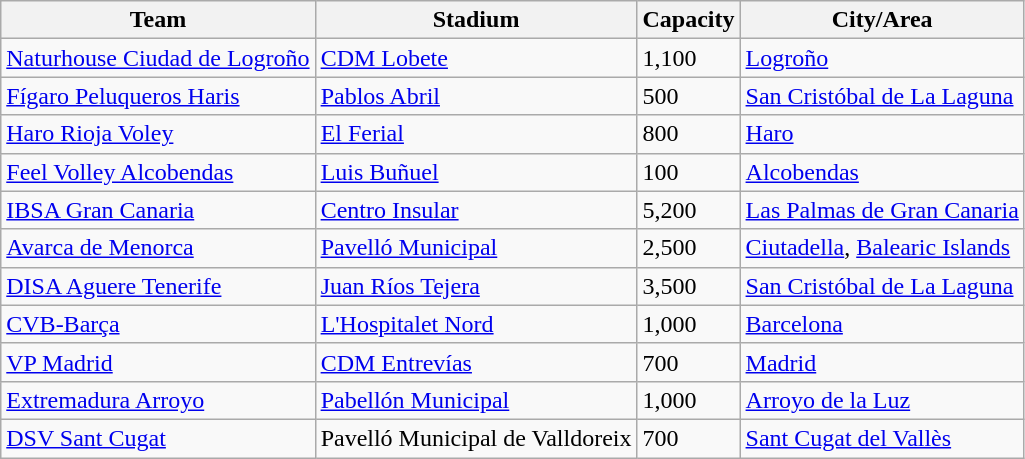<table class="wikitable sortable">
<tr>
<th>Team</th>
<th>Stadium</th>
<th>Capacity</th>
<th>City/Area</th>
</tr>
<tr>
<td><a href='#'>Naturhouse Ciudad de Logroño</a></td>
<td><a href='#'>CDM Lobete</a></td>
<td>1,100</td>
<td><a href='#'>Logroño</a></td>
</tr>
<tr>
<td><a href='#'>Fígaro Peluqueros Haris</a></td>
<td><a href='#'>Pablos Abril</a></td>
<td>500</td>
<td><a href='#'>San Cristóbal de La Laguna</a></td>
</tr>
<tr>
<td><a href='#'>Haro Rioja Voley</a></td>
<td><a href='#'>El Ferial</a></td>
<td>800</td>
<td><a href='#'>Haro</a></td>
</tr>
<tr>
<td><a href='#'>Feel Volley Alcobendas</a></td>
<td><a href='#'>Luis Buñuel</a></td>
<td>100</td>
<td><a href='#'>Alcobendas</a></td>
</tr>
<tr>
<td><a href='#'>IBSA Gran Canaria</a></td>
<td><a href='#'>Centro Insular</a></td>
<td>5,200</td>
<td><a href='#'>Las Palmas de Gran Canaria</a></td>
</tr>
<tr>
<td><a href='#'>Avarca de Menorca</a></td>
<td><a href='#'>Pavelló Municipal</a></td>
<td>2,500</td>
<td><a href='#'>Ciutadella</a>, <a href='#'>Balearic Islands</a></td>
</tr>
<tr>
<td><a href='#'>DISA Aguere Tenerife</a></td>
<td><a href='#'>Juan Ríos Tejera</a></td>
<td>3,500</td>
<td><a href='#'>San Cristóbal de La Laguna</a></td>
</tr>
<tr>
<td><a href='#'>CVB-Barça</a></td>
<td><a href='#'>L'Hospitalet Nord</a></td>
<td>1,000</td>
<td><a href='#'>Barcelona</a></td>
</tr>
<tr>
<td><a href='#'>VP Madrid</a></td>
<td><a href='#'>CDM Entrevías</a></td>
<td>700</td>
<td><a href='#'>Madrid</a></td>
</tr>
<tr>
<td><a href='#'>Extremadura Arroyo</a></td>
<td><a href='#'>Pabellón Municipal</a></td>
<td>1,000</td>
<td><a href='#'>Arroyo de la Luz</a></td>
</tr>
<tr>
<td><a href='#'>DSV Sant Cugat</a></td>
<td>Pavelló Municipal de Valldoreix</td>
<td>700</td>
<td><a href='#'>Sant Cugat del Vallès</a></td>
</tr>
</table>
